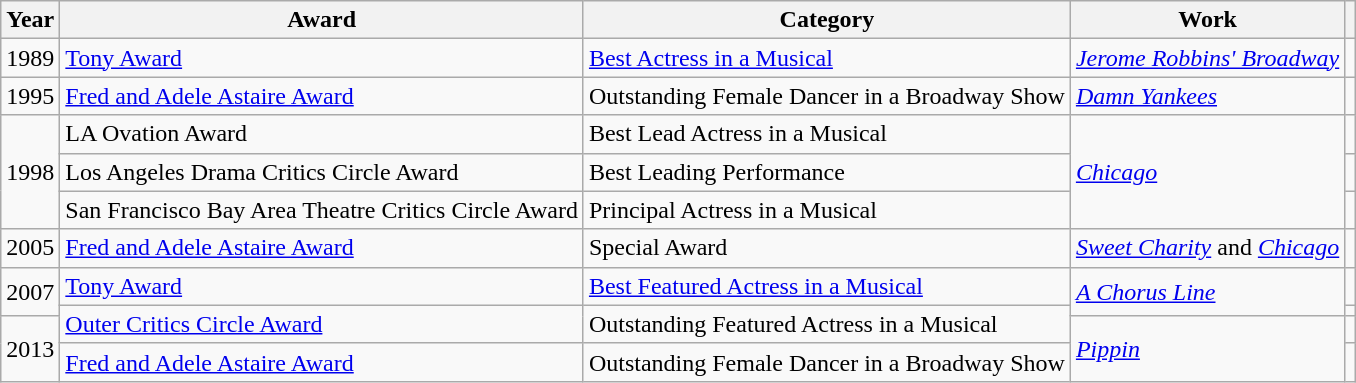<table class="wikitable">
<tr>
<th>Year</th>
<th>Award</th>
<th>Category</th>
<th>Work</th>
<th></th>
</tr>
<tr>
<td>1989</td>
<td><a href='#'>Tony Award</a></td>
<td><a href='#'>Best Actress in a Musical</a></td>
<td><em><a href='#'>Jerome Robbins' Broadway</a></em></td>
<td></td>
</tr>
<tr>
<td>1995</td>
<td><a href='#'>Fred and Adele Astaire Award</a></td>
<td>Outstanding Female Dancer in a Broadway Show</td>
<td><em><a href='#'>Damn Yankees</a></em></td>
<td></td>
</tr>
<tr>
<td rowspan="3">1998</td>
<td>LA Ovation Award</td>
<td>Best Lead Actress in a Musical</td>
<td rowspan="3"><em><a href='#'>Chicago</a></em></td>
<td></td>
</tr>
<tr>
<td>Los Angeles Drama Critics Circle Award</td>
<td>Best Leading Performance</td>
<td></td>
</tr>
<tr>
<td>San Francisco Bay Area Theatre Critics Circle Award</td>
<td>Principal Actress in a Musical</td>
<td></td>
</tr>
<tr>
<td>2005</td>
<td><a href='#'>Fred and Adele Astaire Award</a></td>
<td>Special Award</td>
<td><em><a href='#'>Sweet Charity</a></em> and <em><a href='#'>Chicago</a></em></td>
<td></td>
</tr>
<tr>
<td rowspan="2">2007</td>
<td><a href='#'>Tony Award</a></td>
<td><a href='#'>Best Featured Actress in a Musical</a></td>
<td rowspan="2"><em><a href='#'>A Chorus Line</a></em></td>
<td></td>
</tr>
<tr>
<td rowspan="2"><a href='#'>Outer Critics Circle Award</a></td>
<td rowspan="2">Outstanding Featured Actress in a Musical</td>
<td></td>
</tr>
<tr>
<td rowspan="2">2013</td>
<td rowspan="2"><em><a href='#'>Pippin</a></em></td>
<td></td>
</tr>
<tr>
<td><a href='#'>Fred and Adele Astaire Award</a></td>
<td>Outstanding Female Dancer in a Broadway Show</td>
<td></td>
</tr>
</table>
